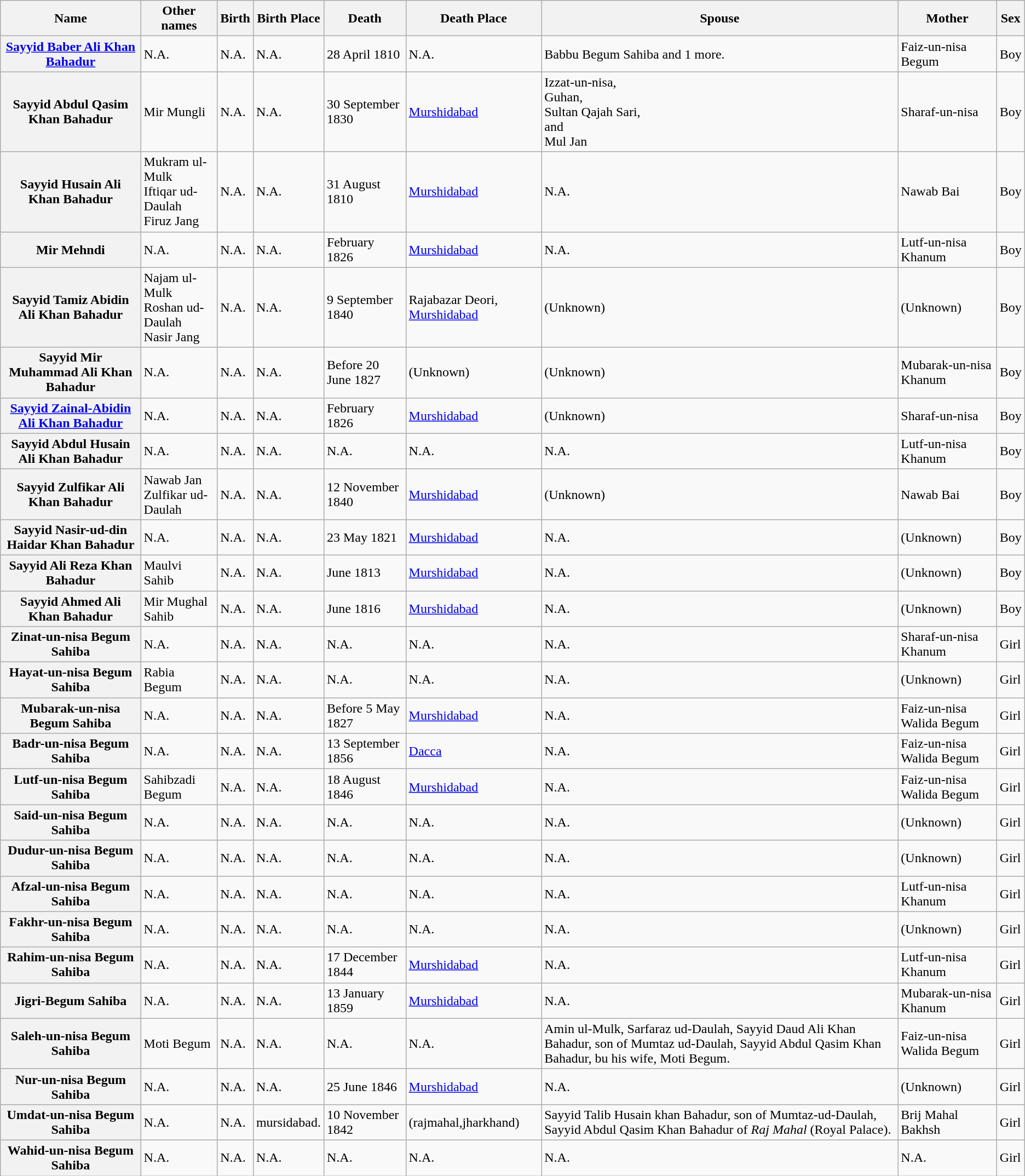<table class="wikitable plainrowheaders">
<tr>
<th scope="col">Name</th>
<th scope="col">Other names</th>
<th scope="col">Birth</th>
<th scope="col">Birth Place</th>
<th scope="col">Death</th>
<th scope="col">Death Place</th>
<th scope="col">Spouse</th>
<th scope="col">Mother</th>
<th scope="col">Sex</th>
</tr>
<tr>
<th scope="row"><a href='#'>Sayyid Baber Ali Khan Bahadur</a></th>
<td>N.A.</td>
<td>N.A.</td>
<td>N.A.</td>
<td>28 April 1810</td>
<td>N.A.</td>
<td>Babbu Begum Sahiba and 1 more.</td>
<td>Faiz-un-nisa Begum</td>
<td>Boy</td>
</tr>
<tr>
<th scope="row">Sayyid Abdul Qasim Khan Bahadur</th>
<td>Mir Mungli</td>
<td>N.A.</td>
<td>N.A.</td>
<td>30 September 1830</td>
<td><a href='#'>Murshidabad</a></td>
<td>Izzat-un-nisa,<br>Guhan,<br>Sultan Qajah Sari, <br>and<br>Mul Jan</td>
<td>Sharaf-un-nisa</td>
<td>Boy</td>
</tr>
<tr>
<th scope="row">Sayyid Husain Ali Khan Bahadur</th>
<td>Mukram ul-Mulk<br>Iftiqar ud-Daulah<br>Firuz Jang</td>
<td>N.A.</td>
<td>N.A.</td>
<td>31 August 1810</td>
<td><a href='#'>Murshidabad</a></td>
<td>N.A.</td>
<td>Nawab Bai</td>
<td>Boy</td>
</tr>
<tr>
<th scope="row">Mir Mehndi</th>
<td>N.A.</td>
<td>N.A.</td>
<td>N.A.</td>
<td>February 1826</td>
<td><a href='#'>Murshidabad</a></td>
<td>N.A.</td>
<td>Lutf-un-nisa Khanum</td>
<td>Boy</td>
</tr>
<tr>
<th scope="row">Sayyid Tamiz Abidin Ali Khan Bahadur</th>
<td>Najam ul-Mulk<br>Roshan ud-Daulah<br>Nasir Jang</td>
<td>N.A.</td>
<td>N.A.</td>
<td>9 September 1840</td>
<td>Rajabazar Deori, <a href='#'>Murshidabad</a></td>
<td>(Unknown)</td>
<td>(Unknown)</td>
<td>Boy</td>
</tr>
<tr>
<th scope="row">Sayyid Mir Muhammad Ali Khan Bahadur</th>
<td>N.A.</td>
<td>N.A.</td>
<td>N.A.</td>
<td>Before 20 June 1827</td>
<td>(Unknown)</td>
<td>(Unknown)</td>
<td>Mubarak-un-nisa Khanum</td>
<td>Boy</td>
</tr>
<tr>
<th scope="row"><a href='#'>Sayyid Zainal-Abidin Ali Khan Bahadur</a></th>
<td>N.A.</td>
<td>N.A.</td>
<td>N.A.</td>
<td>February 1826</td>
<td><a href='#'>Murshidabad</a></td>
<td>(Unknown)</td>
<td>Sharaf-un-nisa</td>
<td>Boy</td>
</tr>
<tr>
<th scope="row">Sayyid Abdul Husain Ali Khan Bahadur</th>
<td>N.A.</td>
<td>N.A.</td>
<td>N.A.</td>
<td>N.A.</td>
<td>N.A.</td>
<td>N.A.</td>
<td>Lutf-un-nisa Khanum</td>
<td>Boy</td>
</tr>
<tr>
<th scope="row">Sayyid Zulfikar Ali Khan Bahadur</th>
<td>Nawab Jan<br>Zulfikar ud-Daulah</td>
<td>N.A.</td>
<td>N.A.</td>
<td>12 November 1840</td>
<td><a href='#'>Murshidabad</a></td>
<td>(Unknown)</td>
<td>Nawab Bai</td>
<td>Boy</td>
</tr>
<tr>
<th scope="row">Sayyid Nasir-ud-din Haidar Khan Bahadur</th>
<td>N.A.</td>
<td>N.A.</td>
<td>N.A.</td>
<td>23 May 1821</td>
<td><a href='#'>Murshidabad</a></td>
<td>N.A.</td>
<td>(Unknown)</td>
<td>Boy</td>
</tr>
<tr>
<th scope="row">Sayyid Ali Reza Khan Bahadur</th>
<td>Maulvi Sahib</td>
<td>N.A.</td>
<td>N.A.</td>
<td>June 1813</td>
<td><a href='#'>Murshidabad</a></td>
<td>N.A.</td>
<td>(Unknown)</td>
<td>Boy</td>
</tr>
<tr>
<th scope="row">Sayyid Ahmed Ali Khan Bahadur</th>
<td>Mir Mughal Sahib</td>
<td>N.A.</td>
<td>N.A.</td>
<td>June 1816</td>
<td><a href='#'>Murshidabad</a></td>
<td>N.A.</td>
<td>(Unknown)</td>
<td>Boy</td>
</tr>
<tr>
<th scope="row">Zinat-un-nisa Begum Sahiba</th>
<td>N.A.</td>
<td>N.A.</td>
<td>N.A.</td>
<td>N.A.</td>
<td>N.A.</td>
<td>N.A.</td>
<td>Sharaf-un-nisa Khanum</td>
<td>Girl</td>
</tr>
<tr>
<th scope="row">Hayat-un-nisa Begum Sahiba</th>
<td>Rabia Begum</td>
<td>N.A.</td>
<td>N.A.</td>
<td>N.A.</td>
<td>N.A.</td>
<td>N.A.</td>
<td>(Unknown)</td>
<td>Girl</td>
</tr>
<tr>
<th scope="row">Mubarak-un-nisa Begum Sahiba</th>
<td>N.A.</td>
<td>N.A.</td>
<td>N.A.</td>
<td>Before 5 May 1827</td>
<td><a href='#'>Murshidabad</a></td>
<td>N.A.</td>
<td>Faiz-un-nisa Walida Begum</td>
<td>Girl</td>
</tr>
<tr>
<th scope="row">Badr-un-nisa Begum Sahiba</th>
<td>N.A.</td>
<td>N.A.</td>
<td>N.A.</td>
<td>13 September 1856</td>
<td><a href='#'>Dacca</a></td>
<td>N.A.</td>
<td>Faiz-un-nisa Walida Begum</td>
<td>Girl</td>
</tr>
<tr>
<th scope="row">Lutf-un-nisa Begum Sahiba</th>
<td>Sahibzadi Begum</td>
<td>N.A.</td>
<td>N.A.</td>
<td>18 August 1846</td>
<td><a href='#'>Murshidabad</a></td>
<td>N.A.</td>
<td>Faiz-un-nisa Walida Begum</td>
<td>Girl</td>
</tr>
<tr>
<th scope="row">Said-un-nisa Begum Sahiba</th>
<td>N.A.</td>
<td>N.A.</td>
<td>N.A.</td>
<td>N.A.</td>
<td>N.A.</td>
<td>N.A.</td>
<td>(Unknown)</td>
<td>Girl</td>
</tr>
<tr>
<th scope="row">Dudur-un-nisa Begum Sahiba</th>
<td>N.A.</td>
<td>N.A.</td>
<td>N.A.</td>
<td>N.A.</td>
<td>N.A.</td>
<td>N.A.</td>
<td>(Unknown)</td>
<td>Girl</td>
</tr>
<tr>
<th scope="row">Afzal-un-nisa Begum Sahiba</th>
<td>N.A.</td>
<td>N.A.</td>
<td>N.A.</td>
<td>N.A.</td>
<td>N.A.</td>
<td>N.A.</td>
<td>Lutf-un-nisa Khanum</td>
<td>Girl</td>
</tr>
<tr>
<th scope="row">Fakhr-un-nisa Begum Sahiba</th>
<td>N.A.</td>
<td>N.A.</td>
<td>N.A.</td>
<td>N.A.</td>
<td>N.A.</td>
<td>N.A.</td>
<td>(Unknown)</td>
<td>Girl</td>
</tr>
<tr>
<th scope="row">Rahim-un-nisa Begum Sahiba</th>
<td>N.A.</td>
<td>N.A.</td>
<td>N.A.</td>
<td>17 December 1844</td>
<td><a href='#'>Murshidabad</a></td>
<td>N.A.</td>
<td>Lutf-un-nisa Khanum</td>
<td>Girl</td>
</tr>
<tr>
<th scope="row">Jigri-Begum Sahiba</th>
<td>N.A.</td>
<td>N.A.</td>
<td>N.A.</td>
<td>13 January 1859</td>
<td><a href='#'>Murshidabad</a></td>
<td>N.A.</td>
<td>Mubarak-un-nisa Khanum</td>
<td>Girl</td>
</tr>
<tr>
<th scope="row">Saleh-un-nisa Begum Sahiba</th>
<td>Moti Begum</td>
<td>N.A.</td>
<td>N.A.</td>
<td>N.A.</td>
<td>N.A.</td>
<td>Amin ul-Mulk, Sarfaraz ud-Daulah, Sayyid Daud Ali Khan Bahadur, son of Mumtaz ud-Daulah, Sayyid Abdul Qasim Khan Bahadur, bu his wife, Moti Begum.</td>
<td>Faiz-un-nisa Walida Begum</td>
<td>Girl</td>
</tr>
<tr>
<th scope="row">Nur-un-nisa Begum Sahiba</th>
<td>N.A.</td>
<td>N.A.</td>
<td>N.A.</td>
<td>25 June 1846</td>
<td><a href='#'>Murshidabad</a></td>
<td>N.A.</td>
<td>(Unknown)</td>
<td>Girl</td>
</tr>
<tr>
<th scope="row">Umdat-un-nisa Begum Sahiba</th>
<td>N.A.</td>
<td>N.A.</td>
<td>mursidabad.</td>
<td>10 November 1842</td>
<td>(rajmahal,jharkhand)</td>
<td>Sayyid Talib Husain khan Bahadur, son of Mumtaz-ud-Daulah, Sayyid Abdul Qasim Khan Bahadur of <em>Raj Mahal</em> (Royal Palace).</td>
<td>Brij Mahal Bakhsh</td>
<td>Girl</td>
</tr>
<tr>
<th scope="row">Wahid-un-nisa Begum Sahiba</th>
<td>N.A.</td>
<td>N.A.</td>
<td>N.A.</td>
<td>N.A.</td>
<td>N.A.</td>
<td>N.A.</td>
<td>N.A.</td>
<td>Girl</td>
</tr>
</table>
